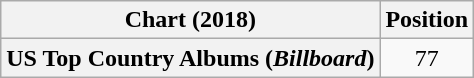<table class="wikitable plainrowheaders">
<tr>
<th>Chart (2018)</th>
<th>Position</th>
</tr>
<tr>
<th scope="row">US Top Country Albums (<em>Billboard</em>)</th>
<td style="text-align:center;">77</td>
</tr>
</table>
